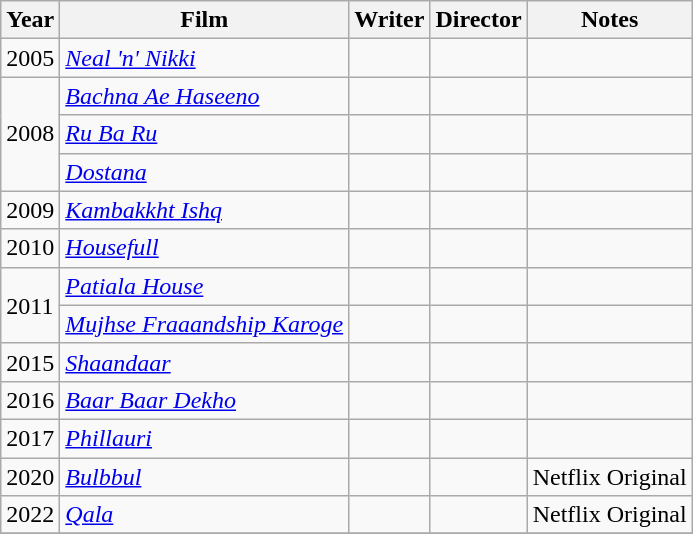<table class ="wikitable">
<tr>
<th>Year</th>
<th>Film</th>
<th>Writer</th>
<th>Director</th>
<th>Notes</th>
</tr>
<tr>
<td>2005</td>
<td><em><a href='#'>Neal 'n' Nikki</a></em></td>
<td></td>
<td></td>
<td></td>
</tr>
<tr>
<td rowspan=3>2008</td>
<td><em><a href='#'>Bachna Ae Haseeno</a></em></td>
<td></td>
<td></td>
<td></td>
</tr>
<tr>
<td><em><a href='#'>Ru Ba Ru</a></em></td>
<td></td>
<td></td>
<td></td>
</tr>
<tr>
<td><a href='#'><em>Dostana</em></a></td>
<td></td>
<td></td>
<td></td>
</tr>
<tr>
<td>2009</td>
<td><em><a href='#'>Kambakkht Ishq</a></em></td>
<td></td>
<td></td>
<td></td>
</tr>
<tr>
<td>2010</td>
<td><em><a href='#'>Housefull</a></em></td>
<td></td>
<td></td>
<td></td>
</tr>
<tr>
<td rowspan=2>2011</td>
<td><em><a href='#'>Patiala House</a></em></td>
<td></td>
<td></td>
<td></td>
</tr>
<tr>
<td><em><a href='#'>Mujhse Fraaandship Karoge</a></em></td>
<td></td>
<td></td>
<td></td>
</tr>
<tr>
<td>2015</td>
<td><em><a href='#'>Shaandaar</a></em></td>
<td></td>
<td></td>
<td></td>
</tr>
<tr>
<td>2016</td>
<td><em><a href='#'>Baar Baar Dekho</a></em></td>
<td></td>
<td></td>
<td></td>
</tr>
<tr>
<td>2017</td>
<td><em><a href='#'>Phillauri</a></em></td>
<td></td>
<td></td>
<td></td>
</tr>
<tr>
<td>2020</td>
<td><em><a href='#'>Bulbbul</a></em></td>
<td></td>
<td></td>
<td>Netflix Original</td>
</tr>
<tr>
<td>2022</td>
<td><em><a href='#'>Qala</a></em></td>
<td></td>
<td></td>
<td>Netflix Original</td>
</tr>
<tr>
</tr>
</table>
